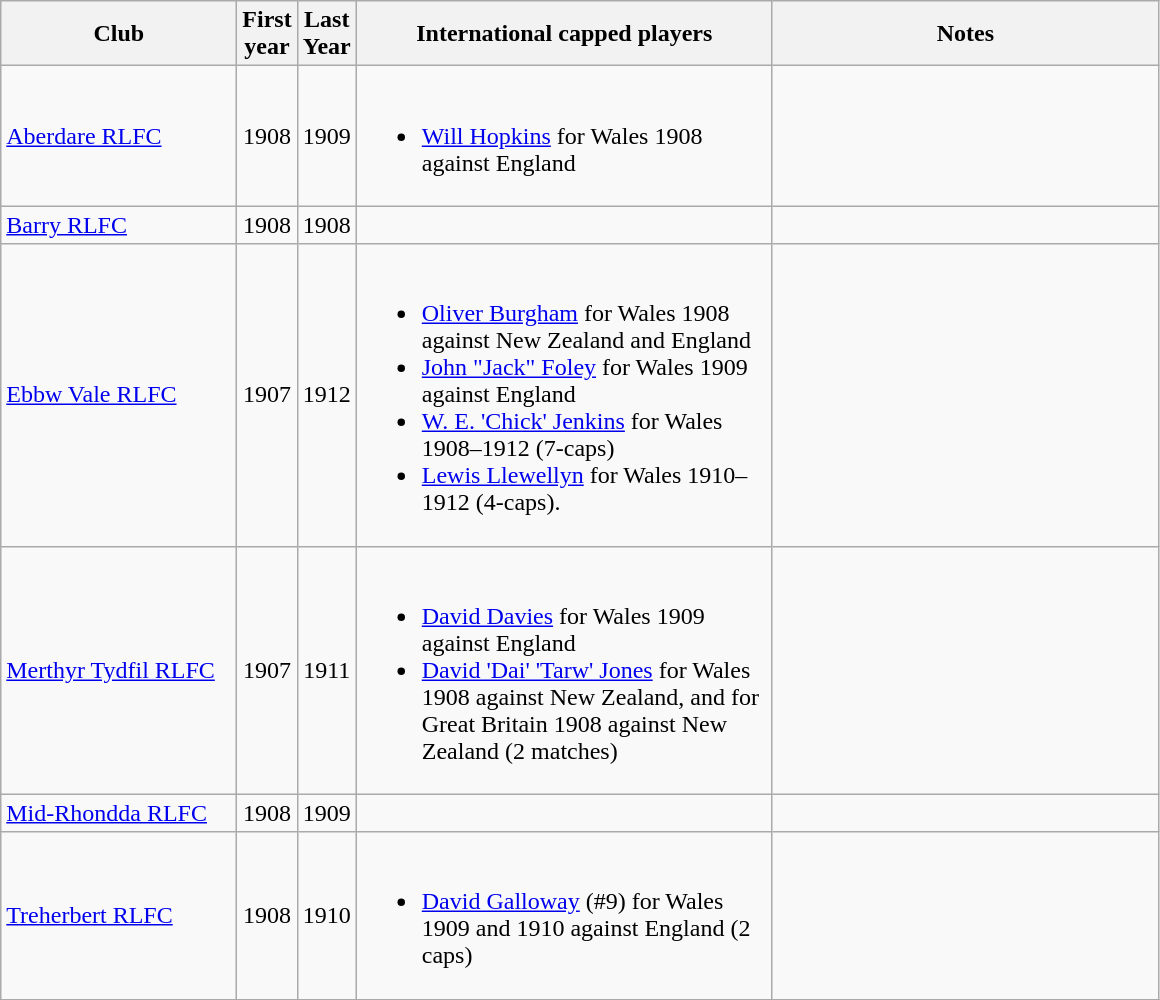<table class="wikitable sortable">
<tr>
<th scope="col" width="150px">Club</th>
<th scope="col" width="30px">First year</th>
<th scope="col" width="30px">Last Year</th>
<th scope="col" width="270px">International capped players</th>
<th scope="col" width="250px">Notes</th>
</tr>
<tr>
<td><a href='#'>Aberdare RLFC</a></td>
<td align="center">1908</td>
<td align="center">1909</td>
<td><br><ul><li><a href='#'>Will Hopkins</a> for Wales 1908 against England</li></ul></td>
<td></td>
</tr>
<tr>
<td><a href='#'>Barry RLFC</a></td>
<td align="center">1908</td>
<td align="center">1908</td>
<td></td>
<td></td>
</tr>
<tr>
<td><a href='#'>Ebbw Vale RLFC</a></td>
<td align="center">1907</td>
<td align="center">1912</td>
<td><br><ul><li><a href='#'>Oliver Burgham</a> for Wales 1908 against New Zealand and England</li><li><a href='#'>John "Jack" Foley</a> for Wales 1909 against England</li><li><a href='#'>W. E. 'Chick' Jenkins</a> for Wales 1908–1912 (7-caps)</li><li><a href='#'>Lewis Llewellyn</a> for Wales 1910–1912 (4-caps).</li></ul></td>
<td></td>
</tr>
<tr>
<td><a href='#'>Merthyr Tydfil RLFC</a></td>
<td align="center">1907</td>
<td align="center">1911</td>
<td><br><ul><li><a href='#'>David Davies</a> for Wales 1909 against England</li><li><a href='#'>David 'Dai' 'Tarw' Jones</a> for Wales 1908 against New Zealand, and for Great Britain 1908 against New Zealand (2 matches)</li></ul></td>
<td></td>
</tr>
<tr>
<td><a href='#'>Mid-Rhondda RLFC</a></td>
<td align="center">1908</td>
<td align="center">1909</td>
<td></td>
<td></td>
</tr>
<tr>
<td><a href='#'>Treherbert RLFC</a></td>
<td align="center">1908</td>
<td align="center">1910</td>
<td><br><ul><li><a href='#'>David Galloway</a> (#9) for Wales 1909 and 1910 against England (2 caps)</li></ul></td>
<td></td>
</tr>
<tr>
</tr>
</table>
